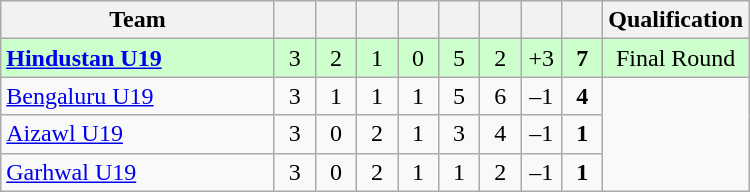<table class="wikitable" style="text-align:center">
<tr>
<th width="175">Team</th>
<th width="20"></th>
<th width="20"></th>
<th width="20"></th>
<th width="20"></th>
<th width="20"></th>
<th width="20"></th>
<th width="20"></th>
<th width="20"></th>
<th width="20">Qualification</th>
</tr>
<tr bgcolor="#ccffcc">
<td align=left><strong><a href='#'>Hindustan U19</a></strong></td>
<td>3</td>
<td>2</td>
<td>1</td>
<td>0</td>
<td>5</td>
<td>2</td>
<td>+3</td>
<td><strong>7</strong></td>
<td>Final Round</td>
</tr>
<tr>
<td align=left><a href='#'>Bengaluru U19</a></td>
<td>3</td>
<td>1</td>
<td>1</td>
<td>1</td>
<td>5</td>
<td>6</td>
<td>–1</td>
<td><strong>4</strong></td>
</tr>
<tr>
<td align=left><a href='#'>Aizawl U19</a></td>
<td>3</td>
<td>0</td>
<td>2</td>
<td>1</td>
<td>3</td>
<td>4</td>
<td>–1</td>
<td><strong>1</strong></td>
</tr>
<tr>
<td align=left><a href='#'>Garhwal U19</a></td>
<td>3</td>
<td>0</td>
<td>2</td>
<td>1</td>
<td>1</td>
<td>2</td>
<td>–1</td>
<td><strong>1</strong></td>
</tr>
</table>
